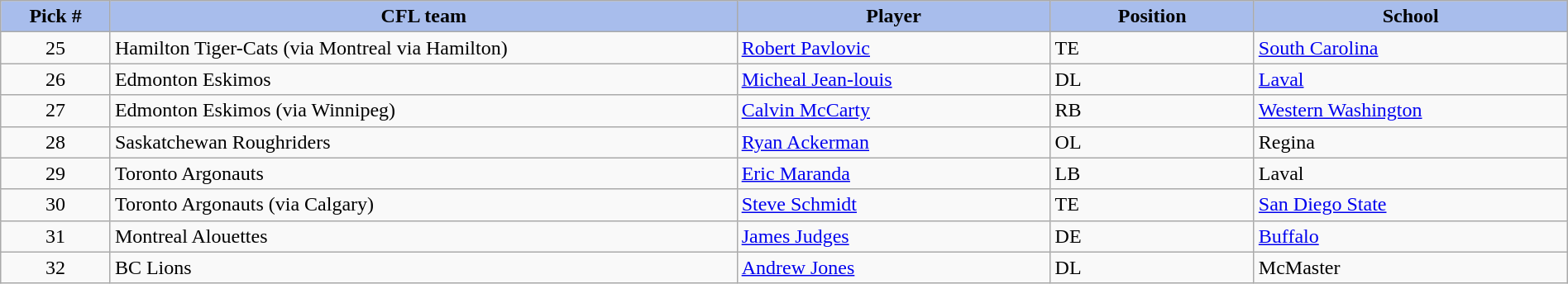<table class="wikitable" style="width: 100%">
<tr>
<th style="background:#A8BDEC;" width=7%>Pick #</th>
<th width=40% style="background:#A8BDEC;">CFL team</th>
<th width=20% style="background:#A8BDEC;">Player</th>
<th width=13% style="background:#A8BDEC;">Position</th>
<th width=20% style="background:#A8BDEC;">School</th>
</tr>
<tr>
<td align=center>25</td>
<td>Hamilton Tiger-Cats (via Montreal via Hamilton)</td>
<td><a href='#'>Robert Pavlovic</a></td>
<td>TE</td>
<td><a href='#'>South Carolina</a></td>
</tr>
<tr>
<td align=center>26</td>
<td>Edmonton Eskimos</td>
<td><a href='#'>Micheal Jean-louis</a></td>
<td>DL</td>
<td><a href='#'>Laval</a></td>
</tr>
<tr>
<td align=center>27</td>
<td>Edmonton Eskimos (via Winnipeg)</td>
<td><a href='#'>Calvin McCarty</a></td>
<td>RB</td>
<td><a href='#'>Western Washington</a></td>
</tr>
<tr>
<td align=center>28</td>
<td>Saskatchewan Roughriders</td>
<td><a href='#'>Ryan Ackerman</a></td>
<td>OL</td>
<td>Regina</td>
</tr>
<tr>
<td align=center>29</td>
<td>Toronto Argonauts</td>
<td><a href='#'>Eric Maranda</a></td>
<td>LB</td>
<td>Laval</td>
</tr>
<tr>
<td align=center>30</td>
<td>Toronto Argonauts (via Calgary)</td>
<td><a href='#'>Steve Schmidt</a></td>
<td>TE</td>
<td><a href='#'>San Diego State</a></td>
</tr>
<tr>
<td align=center>31</td>
<td>Montreal Alouettes</td>
<td><a href='#'>James Judges</a></td>
<td>DE</td>
<td><a href='#'>Buffalo</a></td>
</tr>
<tr>
<td align=center>32</td>
<td>BC Lions</td>
<td><a href='#'>Andrew Jones</a></td>
<td>DL</td>
<td>McMaster</td>
</tr>
</table>
